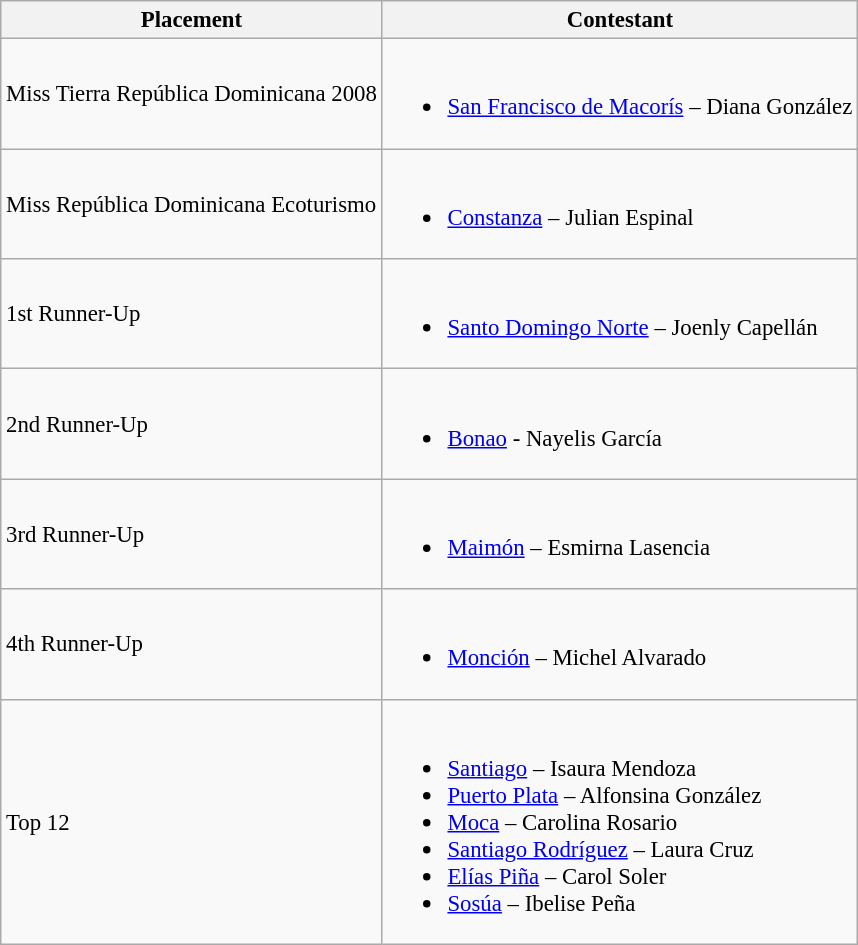<table class="wikitable sortable" style="font-size: 95%;">
<tr>
<th>Placement</th>
<th>Contestant</th>
</tr>
<tr>
<td>Miss Tierra República Dominicana 2008</td>
<td><br><ul><li><a href='#'>San Francisco de Macorís</a> – Diana González</li></ul></td>
</tr>
<tr>
<td>Miss República Dominicana Ecoturismo</td>
<td><br><ul><li><a href='#'>Constanza</a> – Julian Espinal</li></ul></td>
</tr>
<tr>
<td>1st Runner-Up</td>
<td><br><ul><li><a href='#'>Santo Domingo Norte</a> – Joenly Capellán</li></ul></td>
</tr>
<tr>
<td>2nd Runner-Up</td>
<td><br><ul><li><a href='#'>Bonao</a> - Nayelis García</li></ul></td>
</tr>
<tr>
<td>3rd Runner-Up</td>
<td><br><ul><li><a href='#'>Maimón</a> – Esmirna Lasencia</li></ul></td>
</tr>
<tr>
<td>4th Runner-Up</td>
<td><br><ul><li><a href='#'>Monción</a> – Michel Alvarado</li></ul></td>
</tr>
<tr>
<td>Top 12</td>
<td><br><ul><li><a href='#'>Santiago</a> – Isaura Mendoza</li><li><a href='#'>Puerto Plata</a> – Alfonsina González</li><li><a href='#'>Moca</a> – Carolina Rosario</li><li><a href='#'>Santiago Rodríguez</a> – Laura Cruz</li><li><a href='#'>Elías Piña</a> – Carol Soler</li><li><a href='#'>Sosúa</a> – Ibelise Peña</li></ul></td>
</tr>
</table>
